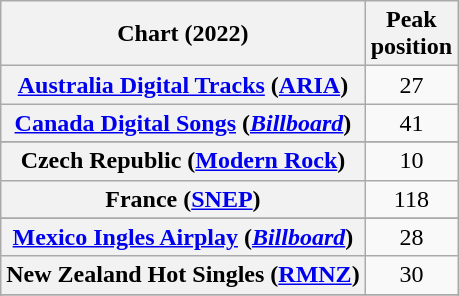<table class="wikitable sortable plainrowheaders" style="text-align:center">
<tr>
<th scope="col">Chart (2022)</th>
<th scope="col">Peak<br>position</th>
</tr>
<tr>
<th scope="row"><a href='#'>Australia Digital Tracks</a> (<a href='#'>ARIA</a>)</th>
<td>27</td>
</tr>
<tr>
<th scope="row"><a href='#'>Canada Digital Songs</a> (<em><a href='#'>Billboard</a></em>)</th>
<td>41</td>
</tr>
<tr>
</tr>
<tr>
<th scope="row">Czech Republic (<a href='#'>Modern Rock</a>)</th>
<td>10</td>
</tr>
<tr>
<th scope="row">France (<a href='#'>SNEP</a>)</th>
<td>118</td>
</tr>
<tr>
</tr>
<tr>
<th scope="row"><a href='#'>Mexico Ingles Airplay</a> (<em><a href='#'>Billboard</a></em>)</th>
<td>28</td>
</tr>
<tr>
<th scope="row">New Zealand Hot Singles (<a href='#'>RMNZ</a>)</th>
<td>30</td>
</tr>
<tr>
</tr>
<tr>
</tr>
<tr>
</tr>
<tr>
</tr>
<tr>
</tr>
</table>
